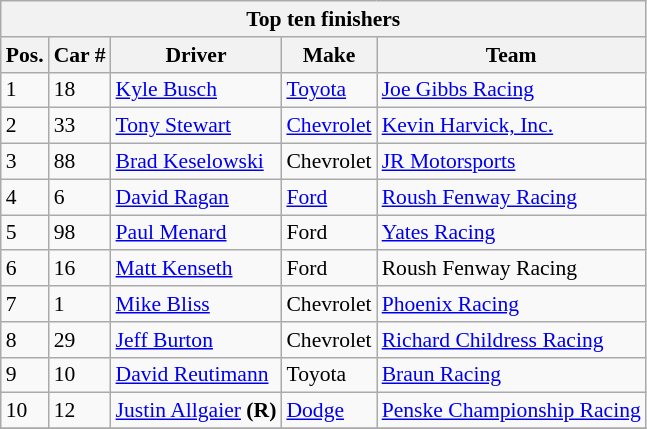<table class="wikitable" style="font-size: 90%;">
<tr>
<th colspan=9>Top ten finishers</th>
</tr>
<tr>
<th>Pos.</th>
<th>Car #</th>
<th>Driver</th>
<th>Make</th>
<th>Team</th>
</tr>
<tr>
<td>1</td>
<td>18</td>
<td><a href='#'>Kyle Busch</a></td>
<td><a href='#'>Toyota</a></td>
<td><a href='#'>Joe Gibbs Racing</a></td>
</tr>
<tr>
<td>2</td>
<td>33</td>
<td><a href='#'>Tony Stewart</a></td>
<td><a href='#'>Chevrolet</a></td>
<td><a href='#'>Kevin Harvick, Inc.</a></td>
</tr>
<tr>
<td>3</td>
<td>88</td>
<td><a href='#'>Brad Keselowski</a></td>
<td>Chevrolet</td>
<td><a href='#'>JR Motorsports</a></td>
</tr>
<tr>
<td>4</td>
<td>6</td>
<td><a href='#'>David Ragan</a></td>
<td><a href='#'>Ford</a></td>
<td><a href='#'>Roush Fenway Racing</a></td>
</tr>
<tr>
<td>5</td>
<td>98</td>
<td><a href='#'>Paul Menard</a></td>
<td>Ford</td>
<td><a href='#'>Yates Racing</a></td>
</tr>
<tr>
<td>6</td>
<td>16</td>
<td><a href='#'>Matt Kenseth</a></td>
<td>Ford</td>
<td>Roush Fenway Racing</td>
</tr>
<tr>
<td>7</td>
<td>1</td>
<td><a href='#'>Mike Bliss</a></td>
<td>Chevrolet</td>
<td><a href='#'>Phoenix Racing</a></td>
</tr>
<tr>
<td>8</td>
<td>29</td>
<td><a href='#'>Jeff Burton</a></td>
<td>Chevrolet</td>
<td><a href='#'>Richard Childress Racing</a></td>
</tr>
<tr>
<td>9</td>
<td>10</td>
<td><a href='#'>David Reutimann</a></td>
<td>Toyota</td>
<td><a href='#'>Braun Racing</a></td>
</tr>
<tr>
<td>10</td>
<td>12</td>
<td><a href='#'>Justin Allgaier</a> <strong>(R)</strong></td>
<td><a href='#'>Dodge</a></td>
<td><a href='#'>Penske Championship Racing</a></td>
</tr>
<tr>
</tr>
</table>
